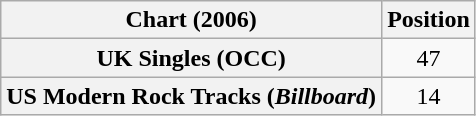<table class="wikitable sortable plainrowheaders" style="text-align:center">
<tr>
<th scope="col">Chart (2006)</th>
<th scope="col">Position</th>
</tr>
<tr>
<th scope="row">UK Singles (OCC)</th>
<td>47</td>
</tr>
<tr>
<th scope="row">US Modern Rock Tracks (<em>Billboard</em>)</th>
<td>14</td>
</tr>
</table>
